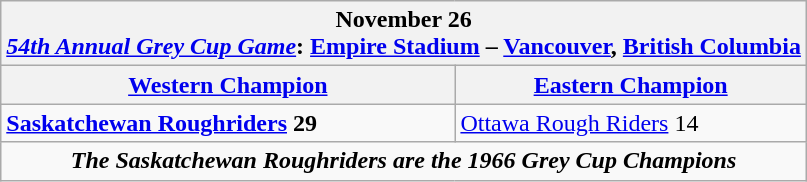<table class="wikitable">
<tr>
<th colspan="2">November 26<br><a href='#'><em>54th Annual Grey Cup Game</em></a>: <a href='#'>Empire Stadium</a> – <a href='#'>Vancouver</a>, <a href='#'>British Columbia</a></th>
</tr>
<tr>
<th><a href='#'>Western Champion</a></th>
<th><a href='#'>Eastern Champion</a></th>
</tr>
<tr>
<td><strong><a href='#'>Saskatchewan Roughriders</a> 29</strong></td>
<td><a href='#'>Ottawa Rough Riders</a> 14</td>
</tr>
<tr>
<td colspan="2" align="center"><strong><em>The Saskatchewan Roughriders are the 1966 Grey Cup Champions</em></strong></td>
</tr>
</table>
